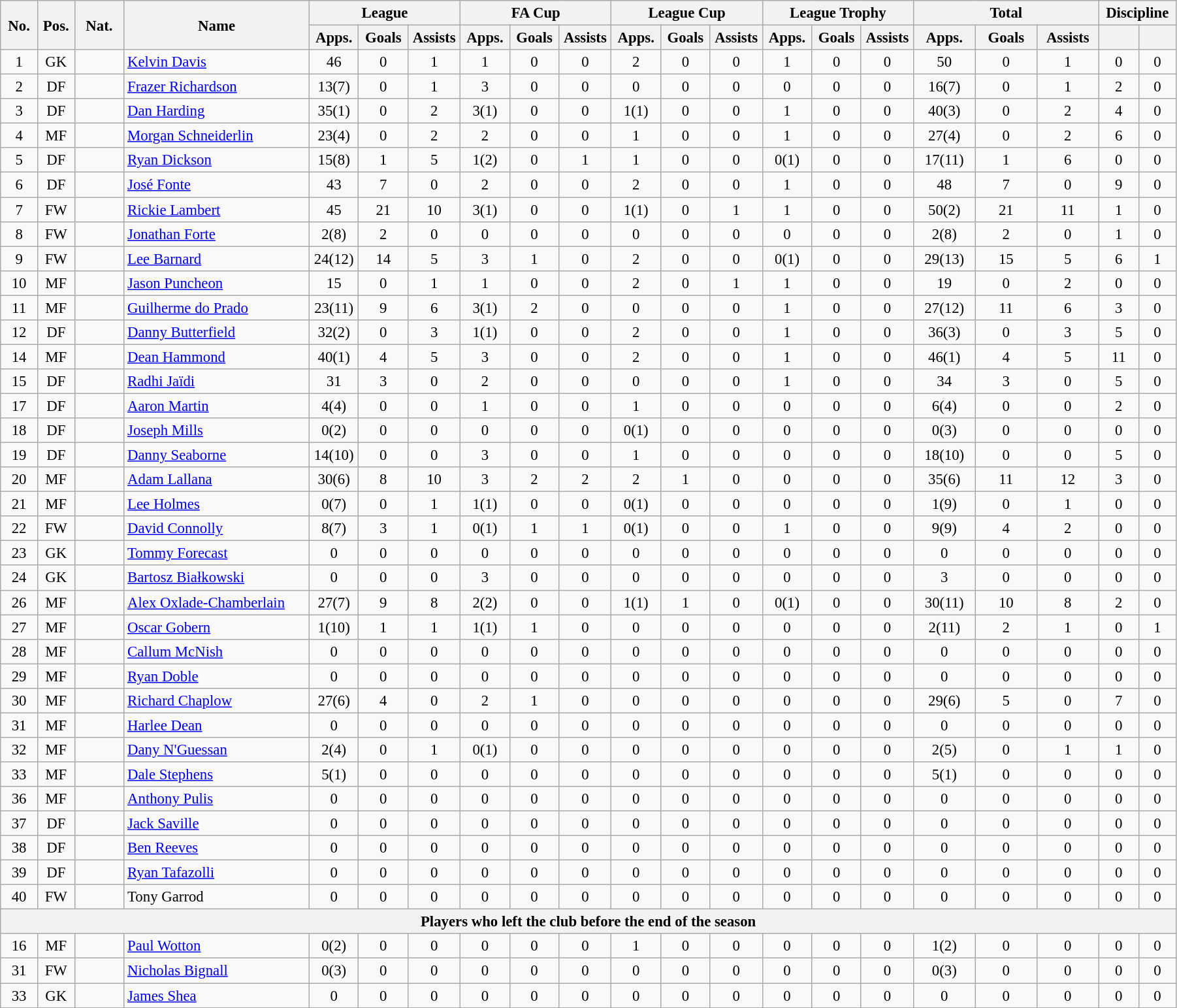<table class="wikitable" style="width:95%; font-size:95%;">
<tr>
<th rowspan="2" style="width:3%;">No.</th>
<th rowspan="2" style="width:3%;">Pos.</th>
<th rowspan="2" style="width:4%;">Nat.</th>
<th rowspan="2" style="width:15%;">Name</th>
<th colspan="3">League</th>
<th colspan="3">FA Cup</th>
<th colspan="3">League Cup</th>
<th colspan="3">League Trophy</th>
<th colspan="3">Total</th>
<th colspan="2">Discipline</th>
</tr>
<tr>
<th style="width:4%;">Apps.</th>
<th style="width:4%;">Goals</th>
<th style="width:4%;">Assists</th>
<th style="width:4%;">Apps.</th>
<th style="width:4%;">Goals</th>
<th style="width:4%;">Assists</th>
<th style="width:4%;">Apps.</th>
<th style="width:4%;">Goals</th>
<th style="width:4%;">Assists</th>
<th style="width:4%;">Apps.</th>
<th style="width:4%;">Goals</th>
<th style="width:4%;">Assists</th>
<th style="width:5%;">Apps.</th>
<th style="width:5%;">Goals</th>
<th style="width:5%;">Assists</th>
<th style="width:3%;"></th>
<th style="width:3%;"></th>
</tr>
<tr>
<td style="text-align:center;">1</td>
<td style="text-align:center;">GK</td>
<td style="text-align:center;"></td>
<td><a href='#'>Kelvin Davis</a></td>
<td style="text-align:center;">46</td>
<td style="text-align:center;">0</td>
<td style="text-align:center;">1</td>
<td style="text-align:center;">1</td>
<td style="text-align:center;">0</td>
<td style="text-align:center;">0</td>
<td style="text-align:center;">2</td>
<td style="text-align:center;">0</td>
<td style="text-align:center;">0</td>
<td style="text-align:center;">1</td>
<td style="text-align:center;">0</td>
<td style="text-align:center;">0</td>
<td style="text-align:center;">50</td>
<td style="text-align:center;">0</td>
<td style="text-align:center;">1</td>
<td style="text-align:center;">0</td>
<td style="text-align:center;">0</td>
</tr>
<tr>
<td style="text-align:center;">2</td>
<td style="text-align:center;">DF</td>
<td style="text-align:center;"></td>
<td><a href='#'>Frazer Richardson</a></td>
<td style="text-align:center;">13(7)</td>
<td style="text-align:center;">0</td>
<td style="text-align:center;">1</td>
<td style="text-align:center;">3</td>
<td style="text-align:center;">0</td>
<td style="text-align:center;">0</td>
<td style="text-align:center;">0</td>
<td style="text-align:center;">0</td>
<td style="text-align:center;">0</td>
<td style="text-align:center;">0</td>
<td style="text-align:center;">0</td>
<td style="text-align:center;">0</td>
<td style="text-align:center;">16(7)</td>
<td style="text-align:center;">0</td>
<td style="text-align:center;">1</td>
<td style="text-align:center;">2</td>
<td style="text-align:center;">0</td>
</tr>
<tr>
<td style="text-align:center;">3</td>
<td style="text-align:center;">DF</td>
<td style="text-align:center;"></td>
<td><a href='#'>Dan Harding</a></td>
<td style="text-align:center;">35(1)</td>
<td style="text-align:center;">0</td>
<td style="text-align:center;">2</td>
<td style="text-align:center;">3(1)</td>
<td style="text-align:center;">0</td>
<td style="text-align:center;">0</td>
<td style="text-align:center;">1(1)</td>
<td style="text-align:center;">0</td>
<td style="text-align:center;">0</td>
<td style="text-align:center;">1</td>
<td style="text-align:center;">0</td>
<td style="text-align:center;">0</td>
<td style="text-align:center;">40(3)</td>
<td style="text-align:center;">0</td>
<td style="text-align:center;">2</td>
<td style="text-align:center;">4</td>
<td style="text-align:center;">0</td>
</tr>
<tr>
<td style="text-align:center;">4</td>
<td style="text-align:center;">MF</td>
<td style="text-align:center;"></td>
<td><a href='#'>Morgan Schneiderlin</a></td>
<td style="text-align:center;">23(4)</td>
<td style="text-align:center;">0</td>
<td style="text-align:center;">2</td>
<td style="text-align:center;">2</td>
<td style="text-align:center;">0</td>
<td style="text-align:center;">0</td>
<td style="text-align:center;">1</td>
<td style="text-align:center;">0</td>
<td style="text-align:center;">0</td>
<td style="text-align:center;">1</td>
<td style="text-align:center;">0</td>
<td style="text-align:center;">0</td>
<td style="text-align:center;">27(4)</td>
<td style="text-align:center;">0</td>
<td style="text-align:center;">2</td>
<td style="text-align:center;">6</td>
<td style="text-align:center;">0</td>
</tr>
<tr>
<td style="text-align:center;">5</td>
<td style="text-align:center;">DF</td>
<td style="text-align:center;"></td>
<td><a href='#'>Ryan Dickson</a></td>
<td style="text-align:center;">15(8)</td>
<td style="text-align:center;">1</td>
<td style="text-align:center;">5</td>
<td style="text-align:center;">1(2)</td>
<td style="text-align:center;">0</td>
<td style="text-align:center;">1</td>
<td style="text-align:center;">1</td>
<td style="text-align:center;">0</td>
<td style="text-align:center;">0</td>
<td style="text-align:center;">0(1)</td>
<td style="text-align:center;">0</td>
<td style="text-align:center;">0</td>
<td style="text-align:center;">17(11)</td>
<td style="text-align:center;">1</td>
<td style="text-align:center;">6</td>
<td style="text-align:center;">0</td>
<td style="text-align:center;">0</td>
</tr>
<tr>
<td style="text-align:center;">6</td>
<td style="text-align:center;">DF</td>
<td style="text-align:center;"></td>
<td><a href='#'>José Fonte</a></td>
<td style="text-align:center;">43</td>
<td style="text-align:center;">7</td>
<td style="text-align:center;">0</td>
<td style="text-align:center;">2</td>
<td style="text-align:center;">0</td>
<td style="text-align:center;">0</td>
<td style="text-align:center;">2</td>
<td style="text-align:center;">0</td>
<td style="text-align:center;">0</td>
<td style="text-align:center;">1</td>
<td style="text-align:center;">0</td>
<td style="text-align:center;">0</td>
<td style="text-align:center;">48</td>
<td style="text-align:center;">7</td>
<td style="text-align:center;">0</td>
<td style="text-align:center;">9</td>
<td style="text-align:center;">0</td>
</tr>
<tr>
<td style="text-align:center;">7</td>
<td style="text-align:center;">FW</td>
<td style="text-align:center;"></td>
<td><a href='#'>Rickie Lambert</a></td>
<td style="text-align:center;">45</td>
<td style="text-align:center;">21</td>
<td style="text-align:center;">10</td>
<td style="text-align:center;">3(1)</td>
<td style="text-align:center;">0</td>
<td style="text-align:center;">0</td>
<td style="text-align:center;">1(1)</td>
<td style="text-align:center;">0</td>
<td style="text-align:center;">1</td>
<td style="text-align:center;">1</td>
<td style="text-align:center;">0</td>
<td style="text-align:center;">0</td>
<td style="text-align:center;">50(2)</td>
<td style="text-align:center;">21</td>
<td style="text-align:center;">11</td>
<td style="text-align:center;">1</td>
<td style="text-align:center;">0</td>
</tr>
<tr>
<td style="text-align:center;">8</td>
<td style="text-align:center;">FW</td>
<td style="text-align:center;"></td>
<td><a href='#'>Jonathan Forte</a></td>
<td style="text-align:center;">2(8)</td>
<td style="text-align:center;">2</td>
<td style="text-align:center;">0</td>
<td style="text-align:center;">0</td>
<td style="text-align:center;">0</td>
<td style="text-align:center;">0</td>
<td style="text-align:center;">0</td>
<td style="text-align:center;">0</td>
<td style="text-align:center;">0</td>
<td style="text-align:center;">0</td>
<td style="text-align:center;">0</td>
<td style="text-align:center;">0</td>
<td style="text-align:center;">2(8)</td>
<td style="text-align:center;">2</td>
<td style="text-align:center;">0</td>
<td style="text-align:center;">1</td>
<td style="text-align:center;">0</td>
</tr>
<tr>
<td style="text-align:center;">9</td>
<td style="text-align:center;">FW</td>
<td style="text-align:center;"></td>
<td><a href='#'>Lee Barnard</a></td>
<td style="text-align:center;">24(12)</td>
<td style="text-align:center;">14</td>
<td style="text-align:center;">5</td>
<td style="text-align:center;">3</td>
<td style="text-align:center;">1</td>
<td style="text-align:center;">0</td>
<td style="text-align:center;">2</td>
<td style="text-align:center;">0</td>
<td style="text-align:center;">0</td>
<td style="text-align:center;">0(1)</td>
<td style="text-align:center;">0</td>
<td style="text-align:center;">0</td>
<td style="text-align:center;">29(13)</td>
<td style="text-align:center;">15</td>
<td style="text-align:center;">5</td>
<td style="text-align:center;">6</td>
<td style="text-align:center;">1</td>
</tr>
<tr>
<td style="text-align:center;">10</td>
<td style="text-align:center;">MF</td>
<td style="text-align:center;"></td>
<td><a href='#'>Jason Puncheon</a></td>
<td style="text-align:center;">15</td>
<td style="text-align:center;">0</td>
<td style="text-align:center;">1</td>
<td style="text-align:center;">1</td>
<td style="text-align:center;">0</td>
<td style="text-align:center;">0</td>
<td style="text-align:center;">2</td>
<td style="text-align:center;">0</td>
<td style="text-align:center;">1</td>
<td style="text-align:center;">1</td>
<td style="text-align:center;">0</td>
<td style="text-align:center;">0</td>
<td style="text-align:center;">19</td>
<td style="text-align:center;">0</td>
<td style="text-align:center;">2</td>
<td style="text-align:center;">0</td>
<td style="text-align:center;">0</td>
</tr>
<tr>
<td style="text-align:center;">11</td>
<td style="text-align:center;">MF</td>
<td style="text-align:center;"></td>
<td><a href='#'>Guilherme do Prado</a></td>
<td style="text-align:center;">23(11)</td>
<td style="text-align:center;">9</td>
<td style="text-align:center;">6</td>
<td style="text-align:center;">3(1)</td>
<td style="text-align:center;">2</td>
<td style="text-align:center;">0</td>
<td style="text-align:center;">0</td>
<td style="text-align:center;">0</td>
<td style="text-align:center;">0</td>
<td style="text-align:center;">1</td>
<td style="text-align:center;">0</td>
<td style="text-align:center;">0</td>
<td style="text-align:center;">27(12)</td>
<td style="text-align:center;">11</td>
<td style="text-align:center;">6</td>
<td style="text-align:center;">3</td>
<td style="text-align:center;">0</td>
</tr>
<tr>
<td style="text-align:center;">12</td>
<td style="text-align:center;">DF</td>
<td style="text-align:center;"></td>
<td><a href='#'>Danny Butterfield</a></td>
<td style="text-align:center;">32(2)</td>
<td style="text-align:center;">0</td>
<td style="text-align:center;">3</td>
<td style="text-align:center;">1(1)</td>
<td style="text-align:center;">0</td>
<td style="text-align:center;">0</td>
<td style="text-align:center;">2</td>
<td style="text-align:center;">0</td>
<td style="text-align:center;">0</td>
<td style="text-align:center;">1</td>
<td style="text-align:center;">0</td>
<td style="text-align:center;">0</td>
<td style="text-align:center;">36(3)</td>
<td style="text-align:center;">0</td>
<td style="text-align:center;">3</td>
<td style="text-align:center;">5</td>
<td style="text-align:center;">0</td>
</tr>
<tr>
<td style="text-align:center;">14</td>
<td style="text-align:center;">MF</td>
<td style="text-align:center;"></td>
<td><a href='#'>Dean Hammond</a></td>
<td style="text-align:center;">40(1)</td>
<td style="text-align:center;">4</td>
<td style="text-align:center;">5</td>
<td style="text-align:center;">3</td>
<td style="text-align:center;">0</td>
<td style="text-align:center;">0</td>
<td style="text-align:center;">2</td>
<td style="text-align:center;">0</td>
<td style="text-align:center;">0</td>
<td style="text-align:center;">1</td>
<td style="text-align:center;">0</td>
<td style="text-align:center;">0</td>
<td style="text-align:center;">46(1)</td>
<td style="text-align:center;">4</td>
<td style="text-align:center;">5</td>
<td style="text-align:center;">11</td>
<td style="text-align:center;">0</td>
</tr>
<tr>
<td style="text-align:center;">15</td>
<td style="text-align:center;">DF</td>
<td style="text-align:center;"></td>
<td><a href='#'>Radhi Jaïdi</a></td>
<td style="text-align:center;">31</td>
<td style="text-align:center;">3</td>
<td style="text-align:center;">0</td>
<td style="text-align:center;">2</td>
<td style="text-align:center;">0</td>
<td style="text-align:center;">0</td>
<td style="text-align:center;">0</td>
<td style="text-align:center;">0</td>
<td style="text-align:center;">0</td>
<td style="text-align:center;">1</td>
<td style="text-align:center;">0</td>
<td style="text-align:center;">0</td>
<td style="text-align:center;">34</td>
<td style="text-align:center;">3</td>
<td style="text-align:center;">0</td>
<td style="text-align:center;">5</td>
<td style="text-align:center;">0</td>
</tr>
<tr>
<td style="text-align:center;">17</td>
<td style="text-align:center;">DF</td>
<td style="text-align:center;"></td>
<td><a href='#'>Aaron Martin</a></td>
<td style="text-align:center;">4(4)</td>
<td style="text-align:center;">0</td>
<td style="text-align:center;">0</td>
<td style="text-align:center;">1</td>
<td style="text-align:center;">0</td>
<td style="text-align:center;">0</td>
<td style="text-align:center;">1</td>
<td style="text-align:center;">0</td>
<td style="text-align:center;">0</td>
<td style="text-align:center;">0</td>
<td style="text-align:center;">0</td>
<td style="text-align:center;">0</td>
<td style="text-align:center;">6(4)</td>
<td style="text-align:center;">0</td>
<td style="text-align:center;">0</td>
<td style="text-align:center;">2</td>
<td style="text-align:center;">0</td>
</tr>
<tr>
<td style="text-align:center;">18</td>
<td style="text-align:center;">DF</td>
<td style="text-align:center;"></td>
<td><a href='#'>Joseph Mills</a></td>
<td style="text-align:center;">0(2)</td>
<td style="text-align:center;">0</td>
<td style="text-align:center;">0</td>
<td style="text-align:center;">0</td>
<td style="text-align:center;">0</td>
<td style="text-align:center;">0</td>
<td style="text-align:center;">0(1)</td>
<td style="text-align:center;">0</td>
<td style="text-align:center;">0</td>
<td style="text-align:center;">0</td>
<td style="text-align:center;">0</td>
<td style="text-align:center;">0</td>
<td style="text-align:center;">0(3)</td>
<td style="text-align:center;">0</td>
<td style="text-align:center;">0</td>
<td style="text-align:center;">0</td>
<td style="text-align:center;">0</td>
</tr>
<tr>
<td style="text-align:center;">19</td>
<td style="text-align:center;">DF</td>
<td style="text-align:center;"></td>
<td><a href='#'>Danny Seaborne</a></td>
<td style="text-align:center;">14(10)</td>
<td style="text-align:center;">0</td>
<td style="text-align:center;">0</td>
<td style="text-align:center;">3</td>
<td style="text-align:center;">0</td>
<td style="text-align:center;">0</td>
<td style="text-align:center;">1</td>
<td style="text-align:center;">0</td>
<td style="text-align:center;">0</td>
<td style="text-align:center;">0</td>
<td style="text-align:center;">0</td>
<td style="text-align:center;">0</td>
<td style="text-align:center;">18(10)</td>
<td style="text-align:center;">0</td>
<td style="text-align:center;">0</td>
<td style="text-align:center;">5</td>
<td style="text-align:center;">0</td>
</tr>
<tr>
<td style="text-align:center;">20</td>
<td style="text-align:center;">MF</td>
<td style="text-align:center;"></td>
<td><a href='#'>Adam Lallana</a></td>
<td style="text-align:center;">30(6)</td>
<td style="text-align:center;">8</td>
<td style="text-align:center;">10</td>
<td style="text-align:center;">3</td>
<td style="text-align:center;">2</td>
<td style="text-align:center;">2</td>
<td style="text-align:center;">2</td>
<td style="text-align:center;">1</td>
<td style="text-align:center;">0</td>
<td style="text-align:center;">0</td>
<td style="text-align:center;">0</td>
<td style="text-align:center;">0</td>
<td style="text-align:center;">35(6)</td>
<td style="text-align:center;">11</td>
<td style="text-align:center;">12</td>
<td style="text-align:center;">3</td>
<td style="text-align:center;">0</td>
</tr>
<tr>
<td style="text-align:center;">21</td>
<td style="text-align:center;">MF</td>
<td style="text-align:center;"></td>
<td><a href='#'>Lee Holmes</a></td>
<td style="text-align:center;">0(7)</td>
<td style="text-align:center;">0</td>
<td style="text-align:center;">1</td>
<td style="text-align:center;">1(1)</td>
<td style="text-align:center;">0</td>
<td style="text-align:center;">0</td>
<td style="text-align:center;">0(1)</td>
<td style="text-align:center;">0</td>
<td style="text-align:center;">0</td>
<td style="text-align:center;">0</td>
<td style="text-align:center;">0</td>
<td style="text-align:center;">0</td>
<td style="text-align:center;">1(9)</td>
<td style="text-align:center;">0</td>
<td style="text-align:center;">1</td>
<td style="text-align:center;">0</td>
<td style="text-align:center;">0</td>
</tr>
<tr>
<td style="text-align:center;">22</td>
<td style="text-align:center;">FW</td>
<td style="text-align:center;"></td>
<td><a href='#'>David Connolly</a></td>
<td style="text-align:center;">8(7)</td>
<td style="text-align:center;">3</td>
<td style="text-align:center;">1</td>
<td style="text-align:center;">0(1)</td>
<td style="text-align:center;">1</td>
<td style="text-align:center;">1</td>
<td style="text-align:center;">0(1)</td>
<td style="text-align:center;">0</td>
<td style="text-align:center;">0</td>
<td style="text-align:center;">1</td>
<td style="text-align:center;">0</td>
<td style="text-align:center;">0</td>
<td style="text-align:center;">9(9)</td>
<td style="text-align:center;">4</td>
<td style="text-align:center;">2</td>
<td style="text-align:center;">0</td>
<td style="text-align:center;">0</td>
</tr>
<tr>
<td style="text-align:center;">23</td>
<td style="text-align:center;">GK</td>
<td style="text-align:center;"></td>
<td><a href='#'>Tommy Forecast</a></td>
<td style="text-align:center;">0</td>
<td style="text-align:center;">0</td>
<td style="text-align:center;">0</td>
<td style="text-align:center;">0</td>
<td style="text-align:center;">0</td>
<td style="text-align:center;">0</td>
<td style="text-align:center;">0</td>
<td style="text-align:center;">0</td>
<td style="text-align:center;">0</td>
<td style="text-align:center;">0</td>
<td style="text-align:center;">0</td>
<td style="text-align:center;">0</td>
<td style="text-align:center;">0</td>
<td style="text-align:center;">0</td>
<td style="text-align:center;">0</td>
<td style="text-align:center;">0</td>
<td style="text-align:center;">0</td>
</tr>
<tr>
<td style="text-align:center;">24</td>
<td style="text-align:center;">GK</td>
<td style="text-align:center;"></td>
<td><a href='#'>Bartosz Białkowski</a></td>
<td style="text-align:center;">0</td>
<td style="text-align:center;">0</td>
<td style="text-align:center;">0</td>
<td style="text-align:center;">3</td>
<td style="text-align:center;">0</td>
<td style="text-align:center;">0</td>
<td style="text-align:center;">0</td>
<td style="text-align:center;">0</td>
<td style="text-align:center;">0</td>
<td style="text-align:center;">0</td>
<td style="text-align:center;">0</td>
<td style="text-align:center;">0</td>
<td style="text-align:center;">3</td>
<td style="text-align:center;">0</td>
<td style="text-align:center;">0</td>
<td style="text-align:center;">0</td>
<td style="text-align:center;">0</td>
</tr>
<tr>
<td style="text-align:center;">26</td>
<td style="text-align:center;">MF</td>
<td style="text-align:center;"></td>
<td><a href='#'>Alex Oxlade-Chamberlain</a></td>
<td style="text-align:center;">27(7)</td>
<td style="text-align:center;">9</td>
<td style="text-align:center;">8</td>
<td style="text-align:center;">2(2)</td>
<td style="text-align:center;">0</td>
<td style="text-align:center;">0</td>
<td style="text-align:center;">1(1)</td>
<td style="text-align:center;">1</td>
<td style="text-align:center;">0</td>
<td style="text-align:center;">0(1)</td>
<td style="text-align:center;">0</td>
<td style="text-align:center;">0</td>
<td style="text-align:center;">30(11)</td>
<td style="text-align:center;">10</td>
<td style="text-align:center;">8</td>
<td style="text-align:center;">2</td>
<td style="text-align:center;">0</td>
</tr>
<tr>
<td style="text-align:center;">27</td>
<td style="text-align:center;">MF</td>
<td style="text-align:center;"></td>
<td><a href='#'>Oscar Gobern</a></td>
<td style="text-align:center;">1(10)</td>
<td style="text-align:center;">1</td>
<td style="text-align:center;">1</td>
<td style="text-align:center;">1(1)</td>
<td style="text-align:center;">1</td>
<td style="text-align:center;">0</td>
<td style="text-align:center;">0</td>
<td style="text-align:center;">0</td>
<td style="text-align:center;">0</td>
<td style="text-align:center;">0</td>
<td style="text-align:center;">0</td>
<td style="text-align:center;">0</td>
<td style="text-align:center;">2(11)</td>
<td style="text-align:center;">2</td>
<td style="text-align:center;">1</td>
<td style="text-align:center;">0</td>
<td style="text-align:center;">1</td>
</tr>
<tr>
<td style="text-align:center;">28</td>
<td style="text-align:center;">MF</td>
<td style="text-align:center;"></td>
<td><a href='#'>Callum McNish</a></td>
<td style="text-align:center;">0</td>
<td style="text-align:center;">0</td>
<td style="text-align:center;">0</td>
<td style="text-align:center;">0</td>
<td style="text-align:center;">0</td>
<td style="text-align:center;">0</td>
<td style="text-align:center;">0</td>
<td style="text-align:center;">0</td>
<td style="text-align:center;">0</td>
<td style="text-align:center;">0</td>
<td style="text-align:center;">0</td>
<td style="text-align:center;">0</td>
<td style="text-align:center;">0</td>
<td style="text-align:center;">0</td>
<td style="text-align:center;">0</td>
<td style="text-align:center;">0</td>
<td style="text-align:center;">0</td>
</tr>
<tr>
<td style="text-align:center;">29</td>
<td style="text-align:center;">MF</td>
<td style="text-align:center;"></td>
<td><a href='#'>Ryan Doble</a></td>
<td style="text-align:center;">0</td>
<td style="text-align:center;">0</td>
<td style="text-align:center;">0</td>
<td style="text-align:center;">0</td>
<td style="text-align:center;">0</td>
<td style="text-align:center;">0</td>
<td style="text-align:center;">0</td>
<td style="text-align:center;">0</td>
<td style="text-align:center;">0</td>
<td style="text-align:center;">0</td>
<td style="text-align:center;">0</td>
<td style="text-align:center;">0</td>
<td style="text-align:center;">0</td>
<td style="text-align:center;">0</td>
<td style="text-align:center;">0</td>
<td style="text-align:center;">0</td>
<td style="text-align:center;">0</td>
</tr>
<tr>
<td style="text-align:center;">30</td>
<td style="text-align:center;">MF</td>
<td style="text-align:center;"></td>
<td><a href='#'>Richard Chaplow</a></td>
<td style="text-align:center;">27(6)</td>
<td style="text-align:center;">4</td>
<td style="text-align:center;">0</td>
<td style="text-align:center;">2</td>
<td style="text-align:center;">1</td>
<td style="text-align:center;">0</td>
<td style="text-align:center;">0</td>
<td style="text-align:center;">0</td>
<td style="text-align:center;">0</td>
<td style="text-align:center;">0</td>
<td style="text-align:center;">0</td>
<td style="text-align:center;">0</td>
<td style="text-align:center;">29(6)</td>
<td style="text-align:center;">5</td>
<td style="text-align:center;">0</td>
<td style="text-align:center;">7</td>
<td style="text-align:center;">0</td>
</tr>
<tr>
<td style="text-align:center;">31</td>
<td style="text-align:center;">MF</td>
<td style="text-align:center;"></td>
<td><a href='#'>Harlee Dean</a></td>
<td style="text-align:center;">0</td>
<td style="text-align:center;">0</td>
<td style="text-align:center;">0</td>
<td style="text-align:center;">0</td>
<td style="text-align:center;">0</td>
<td style="text-align:center;">0</td>
<td style="text-align:center;">0</td>
<td style="text-align:center;">0</td>
<td style="text-align:center;">0</td>
<td style="text-align:center;">0</td>
<td style="text-align:center;">0</td>
<td style="text-align:center;">0</td>
<td style="text-align:center;">0</td>
<td style="text-align:center;">0</td>
<td style="text-align:center;">0</td>
<td style="text-align:center;">0</td>
<td style="text-align:center;">0</td>
</tr>
<tr>
<td style="text-align:center;">32</td>
<td style="text-align:center;">MF</td>
<td style="text-align:center;"></td>
<td><a href='#'>Dany N'Guessan</a></td>
<td style="text-align:center;">2(4)</td>
<td style="text-align:center;">0</td>
<td style="text-align:center;">1</td>
<td style="text-align:center;">0(1)</td>
<td style="text-align:center;">0</td>
<td style="text-align:center;">0</td>
<td style="text-align:center;">0</td>
<td style="text-align:center;">0</td>
<td style="text-align:center;">0</td>
<td style="text-align:center;">0</td>
<td style="text-align:center;">0</td>
<td style="text-align:center;">0</td>
<td style="text-align:center;">2(5)</td>
<td style="text-align:center;">0</td>
<td style="text-align:center;">1</td>
<td style="text-align:center;">1</td>
<td style="text-align:center;">0</td>
</tr>
<tr>
<td style="text-align:center;">33</td>
<td style="text-align:center;">MF</td>
<td style="text-align:center;"></td>
<td><a href='#'>Dale Stephens</a></td>
<td style="text-align:center;">5(1)</td>
<td style="text-align:center;">0</td>
<td style="text-align:center;">0</td>
<td style="text-align:center;">0</td>
<td style="text-align:center;">0</td>
<td style="text-align:center;">0</td>
<td style="text-align:center;">0</td>
<td style="text-align:center;">0</td>
<td style="text-align:center;">0</td>
<td style="text-align:center;">0</td>
<td style="text-align:center;">0</td>
<td style="text-align:center;">0</td>
<td style="text-align:center;">5(1)</td>
<td style="text-align:center;">0</td>
<td style="text-align:center;">0</td>
<td style="text-align:center;">0</td>
<td style="text-align:center;">0</td>
</tr>
<tr>
<td style="text-align:center;">36</td>
<td style="text-align:center;">MF</td>
<td style="text-align:center;"></td>
<td><a href='#'>Anthony Pulis</a></td>
<td style="text-align:center;">0</td>
<td style="text-align:center;">0</td>
<td style="text-align:center;">0</td>
<td style="text-align:center;">0</td>
<td style="text-align:center;">0</td>
<td style="text-align:center;">0</td>
<td style="text-align:center;">0</td>
<td style="text-align:center;">0</td>
<td style="text-align:center;">0</td>
<td style="text-align:center;">0</td>
<td style="text-align:center;">0</td>
<td style="text-align:center;">0</td>
<td style="text-align:center;">0</td>
<td style="text-align:center;">0</td>
<td style="text-align:center;">0</td>
<td style="text-align:center;">0</td>
<td style="text-align:center;">0</td>
</tr>
<tr>
<td style="text-align:center;">37</td>
<td style="text-align:center;">DF</td>
<td style="text-align:center;"></td>
<td><a href='#'>Jack Saville</a></td>
<td style="text-align:center;">0</td>
<td style="text-align:center;">0</td>
<td style="text-align:center;">0</td>
<td style="text-align:center;">0</td>
<td style="text-align:center;">0</td>
<td style="text-align:center;">0</td>
<td style="text-align:center;">0</td>
<td style="text-align:center;">0</td>
<td style="text-align:center;">0</td>
<td style="text-align:center;">0</td>
<td style="text-align:center;">0</td>
<td style="text-align:center;">0</td>
<td style="text-align:center;">0</td>
<td style="text-align:center;">0</td>
<td style="text-align:center;">0</td>
<td style="text-align:center;">0</td>
<td style="text-align:center;">0</td>
</tr>
<tr>
<td style="text-align:center;">38</td>
<td style="text-align:center;">DF</td>
<td style="text-align:center;"></td>
<td><a href='#'>Ben Reeves</a></td>
<td style="text-align:center;">0</td>
<td style="text-align:center;">0</td>
<td style="text-align:center;">0</td>
<td style="text-align:center;">0</td>
<td style="text-align:center;">0</td>
<td style="text-align:center;">0</td>
<td style="text-align:center;">0</td>
<td style="text-align:center;">0</td>
<td style="text-align:center;">0</td>
<td style="text-align:center;">0</td>
<td style="text-align:center;">0</td>
<td style="text-align:center;">0</td>
<td style="text-align:center;">0</td>
<td style="text-align:center;">0</td>
<td style="text-align:center;">0</td>
<td style="text-align:center;">0</td>
<td style="text-align:center;">0</td>
</tr>
<tr>
<td style="text-align:center;">39</td>
<td style="text-align:center;">DF</td>
<td style="text-align:center;"></td>
<td><a href='#'>Ryan Tafazolli</a></td>
<td style="text-align:center;">0</td>
<td style="text-align:center;">0</td>
<td style="text-align:center;">0</td>
<td style="text-align:center;">0</td>
<td style="text-align:center;">0</td>
<td style="text-align:center;">0</td>
<td style="text-align:center;">0</td>
<td style="text-align:center;">0</td>
<td style="text-align:center;">0</td>
<td style="text-align:center;">0</td>
<td style="text-align:center;">0</td>
<td style="text-align:center;">0</td>
<td style="text-align:center;">0</td>
<td style="text-align:center;">0</td>
<td style="text-align:center;">0</td>
<td style="text-align:center;">0</td>
<td style="text-align:center;">0</td>
</tr>
<tr>
<td style="text-align:center;">40</td>
<td style="text-align:center;">FW</td>
<td style="text-align:center;"></td>
<td>Tony Garrod</td>
<td style="text-align:center;">0</td>
<td style="text-align:center;">0</td>
<td style="text-align:center;">0</td>
<td style="text-align:center;">0</td>
<td style="text-align:center;">0</td>
<td style="text-align:center;">0</td>
<td style="text-align:center;">0</td>
<td style="text-align:center;">0</td>
<td style="text-align:center;">0</td>
<td style="text-align:center;">0</td>
<td style="text-align:center;">0</td>
<td style="text-align:center;">0</td>
<td style="text-align:center;">0</td>
<td style="text-align:center;">0</td>
<td style="text-align:center;">0</td>
<td style="text-align:center;">0</td>
<td style="text-align:center;">0</td>
</tr>
<tr>
<th colspan="21">Players who left the club before the end of the season</th>
</tr>
<tr>
<td style="text-align:center;">16</td>
<td style="text-align:center;">MF</td>
<td style="text-align:center;"></td>
<td><a href='#'>Paul Wotton</a></td>
<td style="text-align:center;">0(2)</td>
<td style="text-align:center;">0</td>
<td style="text-align:center;">0</td>
<td style="text-align:center;">0</td>
<td style="text-align:center;">0</td>
<td style="text-align:center;">0</td>
<td style="text-align:center;">1</td>
<td style="text-align:center;">0</td>
<td style="text-align:center;">0</td>
<td style="text-align:center;">0</td>
<td style="text-align:center;">0</td>
<td style="text-align:center;">0</td>
<td style="text-align:center;">1(2)</td>
<td style="text-align:center;">0</td>
<td style="text-align:center;">0</td>
<td style="text-align:center;">0</td>
<td style="text-align:center;">0</td>
</tr>
<tr>
<td style="text-align:center;">31</td>
<td style="text-align:center;">FW</td>
<td style="text-align:center;"></td>
<td><a href='#'>Nicholas Bignall</a></td>
<td style="text-align:center;">0(3)</td>
<td style="text-align:center;">0</td>
<td style="text-align:center;">0</td>
<td style="text-align:center;">0</td>
<td style="text-align:center;">0</td>
<td style="text-align:center;">0</td>
<td style="text-align:center;">0</td>
<td style="text-align:center;">0</td>
<td style="text-align:center;">0</td>
<td style="text-align:center;">0</td>
<td style="text-align:center;">0</td>
<td style="text-align:center;">0</td>
<td style="text-align:center;">0(3)</td>
<td style="text-align:center;">0</td>
<td style="text-align:center;">0</td>
<td style="text-align:center;">0</td>
<td style="text-align:center;">0</td>
</tr>
<tr>
<td style="text-align:center;">33</td>
<td style="text-align:center;">GK</td>
<td style="text-align:center;"></td>
<td><a href='#'>James Shea</a></td>
<td style="text-align:center;">0</td>
<td style="text-align:center;">0</td>
<td style="text-align:center;">0</td>
<td style="text-align:center;">0</td>
<td style="text-align:center;">0</td>
<td style="text-align:center;">0</td>
<td style="text-align:center;">0</td>
<td style="text-align:center;">0</td>
<td style="text-align:center;">0</td>
<td style="text-align:center;">0</td>
<td style="text-align:center;">0</td>
<td style="text-align:center;">0</td>
<td style="text-align:center;">0</td>
<td style="text-align:center;">0</td>
<td style="text-align:center;">0</td>
<td style="text-align:center;">0</td>
<td style="text-align:center;">0</td>
</tr>
</table>
